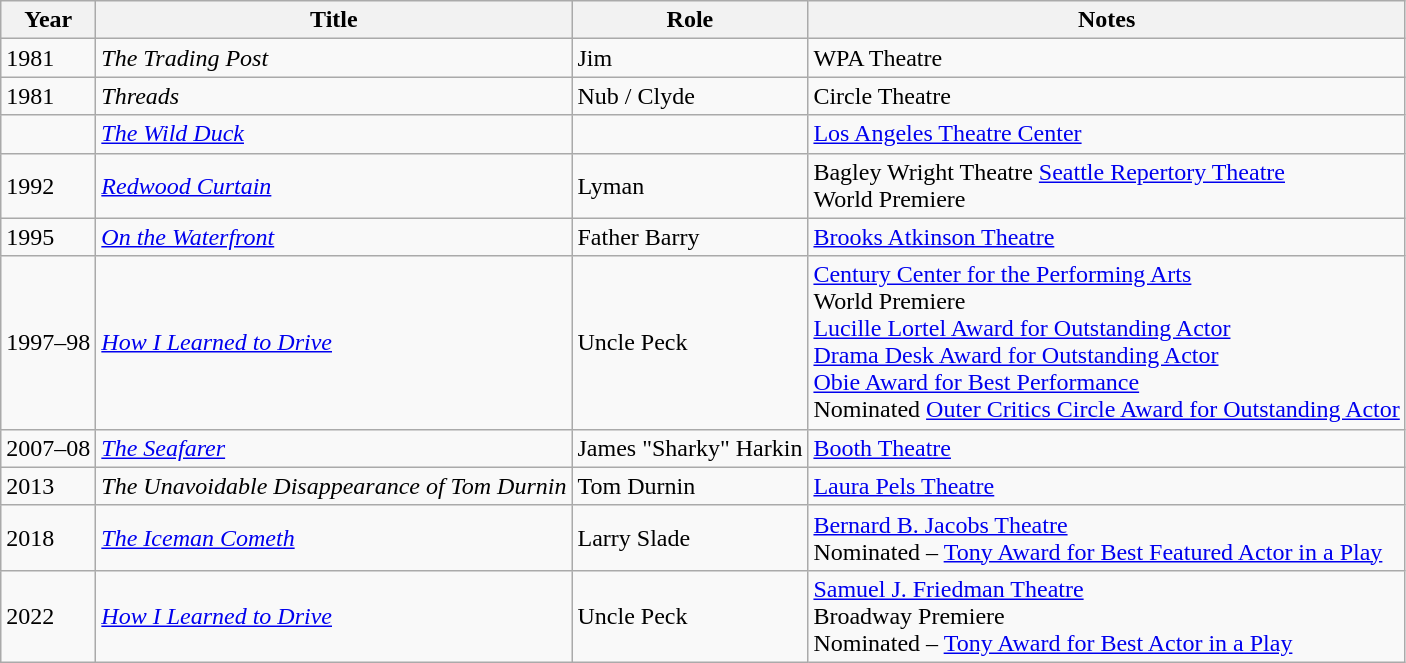<table class="wikitable sortable">
<tr>
<th scope="col">Year</th>
<th scope="col">Title</th>
<th scope="col">Role</th>
<th class="unsortable" scope="col">Notes</th>
</tr>
<tr>
<td>1981</td>
<td><em>The Trading Post</em></td>
<td>Jim</td>
<td>WPA Theatre</td>
</tr>
<tr>
<td>1981</td>
<td><em>Threads</em></td>
<td>Nub / Clyde</td>
<td>Circle Theatre</td>
</tr>
<tr>
<td></td>
<td><em><a href='#'>The Wild Duck</a></em></td>
<td></td>
<td><a href='#'>Los Angeles Theatre Center</a></td>
</tr>
<tr>
<td>1992</td>
<td><em><a href='#'>Redwood Curtain</a></em></td>
<td>Lyman</td>
<td>Bagley Wright Theatre  <a href='#'>Seattle Repertory Theatre</a><br>World Premiere</td>
</tr>
<tr>
<td>1995</td>
<td><em><a href='#'>On the Waterfront</a></em></td>
<td>Father Barry</td>
<td><a href='#'>Brooks Atkinson Theatre</a></td>
</tr>
<tr>
<td>1997–98</td>
<td><em><a href='#'>How I Learned to Drive</a></em></td>
<td>Uncle Peck</td>
<td><a href='#'>Century Center for the Performing Arts</a><br>World Premiere<br><a href='#'>Lucille Lortel Award for Outstanding Actor</a><br><a href='#'>Drama Desk Award for Outstanding Actor</a><br><a href='#'>Obie Award for Best Performance</a><br>Nominated  <a href='#'>Outer Critics Circle Award for Outstanding Actor</a></td>
</tr>
<tr>
<td>2007–08</td>
<td><em><a href='#'>The Seafarer</a></em></td>
<td>James "Sharky" Harkin</td>
<td><a href='#'>Booth Theatre</a></td>
</tr>
<tr>
<td>2013</td>
<td><em>The Unavoidable Disappearance of Tom Durnin</em></td>
<td>Tom Durnin</td>
<td><a href='#'>Laura Pels Theatre</a></td>
</tr>
<tr>
<td>2018</td>
<td><em><a href='#'>The Iceman Cometh</a></em></td>
<td>Larry Slade</td>
<td><a href='#'>Bernard B. Jacobs Theatre</a><br>Nominated – <a href='#'>Tony Award for Best Featured Actor in a Play</a></td>
</tr>
<tr>
<td>2022</td>
<td><em><a href='#'>How I Learned to Drive</a></em></td>
<td>Uncle Peck</td>
<td><a href='#'>Samuel J. Friedman Theatre</a><br>Broadway Premiere <br>Nominated – <a href='#'>Tony Award for Best Actor in a Play</a></td>
</tr>
</table>
